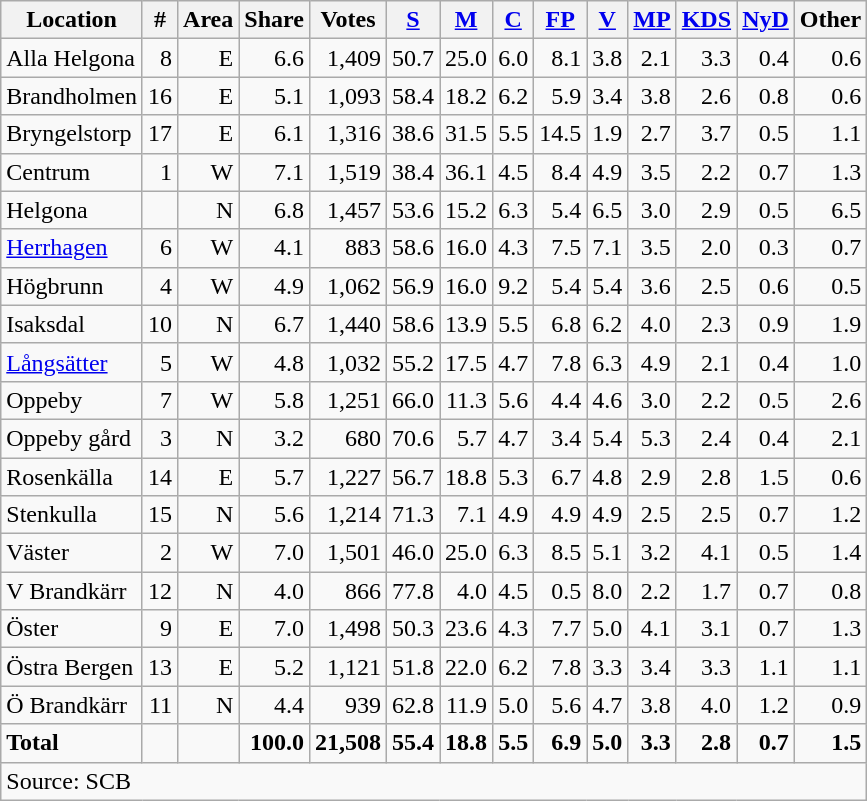<table class="wikitable sortable" style=text-align:right>
<tr>
<th>Location</th>
<th>#</th>
<th>Area</th>
<th>Share</th>
<th>Votes</th>
<th><a href='#'>S</a></th>
<th><a href='#'>M</a></th>
<th><a href='#'>C</a></th>
<th><a href='#'>FP</a></th>
<th><a href='#'>V</a></th>
<th><a href='#'>MP</a></th>
<th><a href='#'>KDS</a></th>
<th><a href='#'>NyD</a></th>
<th>Other</th>
</tr>
<tr>
<td align=left>Alla Helgona</td>
<td>8</td>
<td>E</td>
<td>6.6</td>
<td>1,409</td>
<td>50.7</td>
<td>25.0</td>
<td>6.0</td>
<td>8.1</td>
<td>3.8</td>
<td>2.1</td>
<td>3.3</td>
<td>0.4</td>
<td>0.6</td>
</tr>
<tr>
<td align=left>Brandholmen</td>
<td>16</td>
<td>E</td>
<td>5.1</td>
<td>1,093</td>
<td>58.4</td>
<td>18.2</td>
<td>6.2</td>
<td>5.9</td>
<td>3.4</td>
<td>3.8</td>
<td>2.6</td>
<td>0.8</td>
<td>0.6</td>
</tr>
<tr>
<td align=left>Bryngelstorp</td>
<td>17</td>
<td>E</td>
<td>6.1</td>
<td>1,316</td>
<td>38.6</td>
<td>31.5</td>
<td>5.5</td>
<td>14.5</td>
<td>1.9</td>
<td>2.7</td>
<td>3.7</td>
<td>0.5</td>
<td>1.1</td>
</tr>
<tr>
<td align=left>Centrum</td>
<td>1</td>
<td>W</td>
<td>7.1</td>
<td>1,519</td>
<td>38.4</td>
<td>36.1</td>
<td>4.5</td>
<td>8.4</td>
<td>4.9</td>
<td>3.5</td>
<td>2.2</td>
<td>0.7</td>
<td>1.3</td>
</tr>
<tr>
<td align=left>Helgona</td>
<td></td>
<td>N</td>
<td>6.8</td>
<td>1,457</td>
<td>53.6</td>
<td>15.2</td>
<td>6.3</td>
<td>5.4</td>
<td>6.5</td>
<td>3.0</td>
<td>2.9</td>
<td>0.5</td>
<td>6.5</td>
</tr>
<tr>
<td align=left><a href='#'>Herrhagen</a></td>
<td>6</td>
<td>W</td>
<td>4.1</td>
<td>883</td>
<td>58.6</td>
<td>16.0</td>
<td>4.3</td>
<td>7.5</td>
<td>7.1</td>
<td>3.5</td>
<td>2.0</td>
<td>0.3</td>
<td>0.7</td>
</tr>
<tr>
<td align=left>Högbrunn</td>
<td>4</td>
<td>W</td>
<td>4.9</td>
<td>1,062</td>
<td>56.9</td>
<td>16.0</td>
<td>9.2</td>
<td>5.4</td>
<td>5.4</td>
<td>3.6</td>
<td>2.5</td>
<td>0.6</td>
<td>0.5</td>
</tr>
<tr>
<td align=left>Isaksdal</td>
<td>10</td>
<td>N</td>
<td>6.7</td>
<td>1,440</td>
<td>58.6</td>
<td>13.9</td>
<td>5.5</td>
<td>6.8</td>
<td>6.2</td>
<td>4.0</td>
<td>2.3</td>
<td>0.9</td>
<td>1.9</td>
</tr>
<tr>
<td align=left><a href='#'>Långsätter</a></td>
<td>5</td>
<td>W</td>
<td>4.8</td>
<td>1,032</td>
<td>55.2</td>
<td>17.5</td>
<td>4.7</td>
<td>7.8</td>
<td>6.3</td>
<td>4.9</td>
<td>2.1</td>
<td>0.4</td>
<td>1.0</td>
</tr>
<tr>
<td align=left>Oppeby</td>
<td>7</td>
<td>W</td>
<td>5.8</td>
<td>1,251</td>
<td>66.0</td>
<td>11.3</td>
<td>5.6</td>
<td>4.4</td>
<td>4.6</td>
<td>3.0</td>
<td>2.2</td>
<td>0.5</td>
<td>2.6</td>
</tr>
<tr>
<td align=left>Oppeby gård</td>
<td>3</td>
<td>N</td>
<td>3.2</td>
<td>680</td>
<td>70.6</td>
<td>5.7</td>
<td>4.7</td>
<td>3.4</td>
<td>5.4</td>
<td>5.3</td>
<td>2.4</td>
<td>0.4</td>
<td>2.1</td>
</tr>
<tr>
<td align=left>Rosenkälla</td>
<td>14</td>
<td>E</td>
<td>5.7</td>
<td>1,227</td>
<td>56.7</td>
<td>18.8</td>
<td>5.3</td>
<td>6.7</td>
<td>4.8</td>
<td>2.9</td>
<td>2.8</td>
<td>1.5</td>
<td>0.6</td>
</tr>
<tr>
<td align=left>Stenkulla</td>
<td>15</td>
<td>N</td>
<td>5.6</td>
<td>1,214</td>
<td>71.3</td>
<td>7.1</td>
<td>4.9</td>
<td>4.9</td>
<td>4.9</td>
<td>2.5</td>
<td>2.5</td>
<td>0.7</td>
<td>1.2</td>
</tr>
<tr>
<td align=left>Väster</td>
<td>2</td>
<td>W</td>
<td>7.0</td>
<td>1,501</td>
<td>46.0</td>
<td>25.0</td>
<td>6.3</td>
<td>8.5</td>
<td>5.1</td>
<td>3.2</td>
<td>4.1</td>
<td>0.5</td>
<td>1.4</td>
</tr>
<tr>
<td align=left>V Brandkärr</td>
<td>12</td>
<td>N</td>
<td>4.0</td>
<td>866</td>
<td>77.8</td>
<td>4.0</td>
<td>4.5</td>
<td>0.5</td>
<td>8.0</td>
<td>2.2</td>
<td>1.7</td>
<td>0.7</td>
<td>0.8</td>
</tr>
<tr>
<td align=left>Öster</td>
<td>9</td>
<td>E</td>
<td>7.0</td>
<td>1,498</td>
<td>50.3</td>
<td>23.6</td>
<td>4.3</td>
<td>7.7</td>
<td>5.0</td>
<td>4.1</td>
<td>3.1</td>
<td>0.7</td>
<td>1.3</td>
</tr>
<tr>
<td align=left>Östra Bergen</td>
<td>13</td>
<td>E</td>
<td>5.2</td>
<td>1,121</td>
<td>51.8</td>
<td>22.0</td>
<td>6.2</td>
<td>7.8</td>
<td>3.3</td>
<td>3.4</td>
<td>3.3</td>
<td>1.1</td>
<td>1.1</td>
</tr>
<tr>
<td align=left>Ö Brandkärr</td>
<td>11</td>
<td>N</td>
<td>4.4</td>
<td>939</td>
<td>62.8</td>
<td>11.9</td>
<td>5.0</td>
<td>5.6</td>
<td>4.7</td>
<td>3.8</td>
<td>4.0</td>
<td>1.2</td>
<td>0.9</td>
</tr>
<tr>
<td align=left><strong>Total</strong></td>
<td></td>
<td></td>
<td><strong>100.0</strong></td>
<td><strong>21,508</strong></td>
<td><strong>55.4</strong></td>
<td><strong>18.8</strong></td>
<td><strong>5.5</strong></td>
<td><strong>6.9</strong></td>
<td><strong>5.0</strong></td>
<td><strong>3.3</strong></td>
<td><strong>2.8</strong></td>
<td><strong>0.7</strong></td>
<td><strong>1.5</strong></td>
</tr>
<tr>
<td align=left colspan=14>Source: SCB </td>
</tr>
</table>
